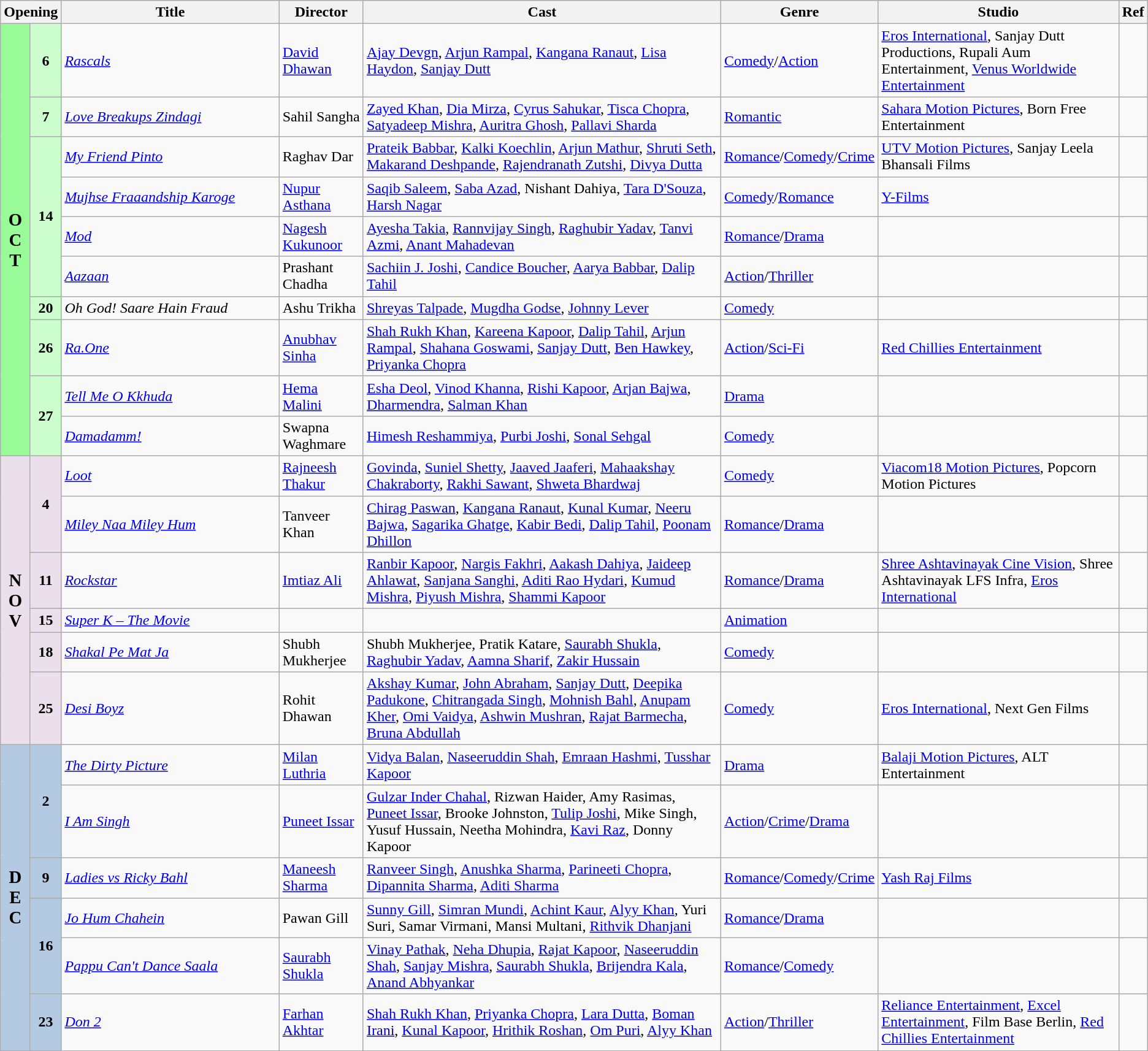<table class="wikitable">
<tr style="background:#b0e0e66; text-align:center;">
<th colspan="2"><strong>Opening</strong></th>
<th style="width:19%;"><strong>Title</strong></th>
<th><strong>Director</strong></th>
<th><strong>Cast</strong></th>
<th><strong>Genre</strong></th>
<th><strong>Studio</strong></th>
<th><strong>Ref</strong></th>
</tr>
<tr>
<td rowspan="10" style="text-align:center; background:#98fb98; textcolor:#000;"><big><strong>O<br>C<br>T</strong></big></td>
<td style="text-align:center; background:#ccfdcc;"><strong>6</strong></td>
<td><em><a href='#'>Rascals</a></em></td>
<td><a href='#'>David Dhawan</a></td>
<td><a href='#'>Ajay Devgn</a>, <a href='#'>Arjun Rampal</a>, <a href='#'>Kangana Ranaut</a>, <a href='#'>Lisa Haydon</a>, <a href='#'>Sanjay Dutt</a></td>
<td><a href='#'>Comedy</a>/<a href='#'>Action</a></td>
<td><a href='#'>Eros International</a>, Sanjay Dutt Productions, Rupali Aum Entertainment, <a href='#'>Venus Worldwide Entertainment</a></td>
<td></td>
</tr>
<tr>
<td style="text-align:center; background:#ccfdcc;"><strong>7</strong></td>
<td><em><a href='#'>Love Breakups Zindagi</a></em></td>
<td>Sahil Sangha</td>
<td><a href='#'>Zayed Khan</a>, <a href='#'>Dia Mirza</a>, <a href='#'>Cyrus Sahukar</a>, <a href='#'>Tisca Chopra</a>, <a href='#'>Satyadeep Mishra</a>, <a href='#'>Auritra Ghosh</a>, <a href='#'>Pallavi Sharda</a></td>
<td><a href='#'>Romantic</a></td>
<td><a href='#'>Sahara Motion Pictures</a>, Born Free Entertainment</td>
<td></td>
</tr>
<tr>
<td rowspan="4" style="text-align:center; background:#ccfdcc;"><strong>14</strong></td>
<td><em><a href='#'>My Friend Pinto</a></em></td>
<td>Raghav Dar</td>
<td><a href='#'>Prateik Babbar</a>, <a href='#'>Kalki Koechlin</a>, <a href='#'>Arjun Mathur</a>, <a href='#'>Shruti Seth</a>, <a href='#'>Makarand Deshpande</a>, <a href='#'>Rajendranath Zutshi</a>, <a href='#'>Divya Dutta</a></td>
<td><a href='#'>Romance</a>/<a href='#'>Comedy</a>/<a href='#'>Crime</a></td>
<td><a href='#'>UTV Motion Pictures</a>, Sanjay Leela Bhansali Films</td>
<td></td>
</tr>
<tr>
<td><em><a href='#'>Mujhse Fraaandship Karoge</a></em></td>
<td><a href='#'>Nupur Asthana</a></td>
<td><a href='#'>Saqib Saleem</a>, <a href='#'>Saba Azad</a>, Nishant Dahiya, <a href='#'>Tara D'Souza</a>, <a href='#'>Harsh Nagar</a></td>
<td><a href='#'>Comedy</a>/<a href='#'>Romance</a></td>
<td><a href='#'>Y-Films</a></td>
<td></td>
</tr>
<tr>
<td><em><a href='#'>Mod</a></em></td>
<td><a href='#'>Nagesh Kukunoor</a></td>
<td><a href='#'>Ayesha Takia</a>, <a href='#'>Rannvijay Singh</a>, <a href='#'>Raghubir Yadav</a>, <a href='#'>Tanvi Azmi</a>, <a href='#'>Anant Mahadevan</a></td>
<td><a href='#'>Romance</a>/<a href='#'>Drama</a></td>
<td></td>
<td></td>
</tr>
<tr>
<td><em><a href='#'>Aazaan</a></em></td>
<td>Prashant Chadha</td>
<td><a href='#'>Sachiin J. Joshi</a>, <a href='#'>Candice Boucher</a>, <a href='#'>Aarya Babbar</a>, <a href='#'>Dalip Tahil</a></td>
<td><a href='#'>Action</a>/<a href='#'>Thriller</a></td>
<td></td>
<td></td>
</tr>
<tr>
<td style="text-align:center; background:#ccfdcc;"><strong>20</strong></td>
<td><em>Oh God! Saare Hain Fraud</em></td>
<td>Ashu Trikha</td>
<td><a href='#'>Shreyas Talpade</a>, <a href='#'>Mugdha Godse</a>, <a href='#'>Johnny Lever</a></td>
<td><a href='#'>Comedy</a></td>
<td></td>
<td></td>
</tr>
<tr>
<td style="text-align:center; background:#ccfdcc;"><strong>26</strong></td>
<td><em><a href='#'>Ra.One</a></em></td>
<td><a href='#'>Anubhav Sinha</a></td>
<td><a href='#'>Shah Rukh Khan</a>, <a href='#'>Kareena Kapoor</a>, <a href='#'>Dalip Tahil</a>, <a href='#'>Arjun Rampal</a>, <a href='#'>Shahana Goswami</a>, <a href='#'>Sanjay Dutt</a>, <a href='#'>Ben Hawkey</a>, <a href='#'>Priyanka Chopra</a></td>
<td><a href='#'>Action</a>/<a href='#'>Sci-Fi</a></td>
<td><a href='#'>Red Chillies Entertainment</a></td>
<td></td>
</tr>
<tr>
<td rowspan="2" style="text-align:center; background:#ccfdcc;"><strong>27</strong></td>
<td><em><a href='#'>Tell Me O Kkhuda</a></em></td>
<td><a href='#'>Hema Malini</a></td>
<td><a href='#'>Esha Deol</a>, <a href='#'>Vinod Khanna</a>, <a href='#'>Rishi Kapoor</a>, <a href='#'>Arjan Bajwa</a>, <a href='#'>Dharmendra</a>, <a href='#'>Salman Khan</a></td>
<td><a href='#'>Drama</a></td>
<td></td>
<td></td>
</tr>
<tr>
<td><em><a href='#'>Damadamm!</a></em></td>
<td>Swapna Waghmare</td>
<td><a href='#'>Himesh Reshammiya</a>, <a href='#'>Purbi Joshi</a>, <a href='#'>Sonal Sehgal</a></td>
<td><a href='#'>Comedy</a></td>
<td></td>
<td></td>
</tr>
<tr>
<td rowspan="6" style="text-align:center; background:#ecdfec; textcolor:#000;"><big><strong>N<br>O<br>V</strong></big></td>
<td rowspan="2" style="text-align:center; background:#ecdfec;"><strong>4</strong></td>
<td><em><a href='#'>Loot</a></em></td>
<td><a href='#'>Rajneesh Thakur</a></td>
<td><a href='#'>Govinda</a>, <a href='#'>Suniel Shetty</a>, <a href='#'>Jaaved Jaaferi</a>, <a href='#'>Mahaakshay Chakraborty</a>, <a href='#'>Rakhi Sawant</a>, <a href='#'>Shweta Bhardwaj</a></td>
<td><a href='#'>Comedy</a></td>
<td><a href='#'>Viacom18 Motion Pictures</a>, Popcorn Motion Pictures</td>
<td></td>
</tr>
<tr>
<td><em><a href='#'>Miley Naa Miley Hum</a></em></td>
<td>Tanveer Khan</td>
<td><a href='#'>Chirag Paswan</a>, <a href='#'>Kangana Ranaut</a>, <a href='#'>Kunal Kumar</a>, <a href='#'>Neeru Bajwa</a>, <a href='#'>Sagarika Ghatge</a>, <a href='#'>Kabir Bedi</a>, <a href='#'>Dalip Tahil</a>, <a href='#'>Poonam Dhillon</a></td>
<td><a href='#'>Romance</a>/<a href='#'>Drama</a></td>
<td></td>
<td></td>
</tr>
<tr>
<td style="text-align:center; background:#ecdfec;"><strong>11</strong></td>
<td><em><a href='#'>Rockstar</a></em></td>
<td><a href='#'>Imtiaz Ali</a></td>
<td><a href='#'>Ranbir Kapoor</a>, <a href='#'>Nargis Fakhri</a>, <a href='#'>Aakash Dahiya</a>, <a href='#'>Jaideep Ahlawat</a>, <a href='#'>Sanjana Sanghi</a>, <a href='#'>Aditi Rao Hydari</a>, <a href='#'>Kumud Mishra</a>, <a href='#'>Piyush Mishra</a>, <a href='#'>Shammi Kapoor</a></td>
<td><a href='#'>Romance</a>/<a href='#'>Drama</a></td>
<td><a href='#'>Shree Ashtavinayak Cine Vision</a>, Shree Ashtavinayak LFS Infra, <a href='#'>Eros International</a></td>
<td></td>
</tr>
<tr>
<td style="text-align:center; background:#ecdfec;"><strong>15</strong></td>
<td><em><a href='#'>Super K – The Movie</a></em></td>
<td></td>
<td></td>
<td><a href='#'>Animation</a></td>
<td></td>
<td></td>
</tr>
<tr>
<td style="text-align:center; background:#ecdfec;"><strong>18</strong></td>
<td><em><a href='#'>Shakal Pe Mat Ja</a></em></td>
<td>Shubh Mukherjee</td>
<td>Shubh Mukherjee, Pratik Katare, <a href='#'>Saurabh Shukla</a>, <a href='#'>Raghubir Yadav</a>, <a href='#'>Aamna Sharif</a>, <a href='#'>Zakir Hussain</a></td>
<td><a href='#'>Comedy</a></td>
<td></td>
<td></td>
</tr>
<tr>
<td style="text-align:center; background:#ecdfec;"><strong>25</strong></td>
<td><em><a href='#'>Desi Boyz</a></em></td>
<td>Rohit Dhawan</td>
<td><a href='#'>Akshay Kumar</a>, <a href='#'>John Abraham</a>, <a href='#'>Sanjay Dutt</a>, <a href='#'>Deepika Padukone</a>, <a href='#'>Chitrangada Singh</a>, <a href='#'>Mohnish Bahl</a>, <a href='#'>Anupam Kher</a>, <a href='#'>Omi Vaidya</a>, <a href='#'>Ashwin Mushran</a>, <a href='#'>Rajat Barmecha</a>, <a href='#'>Bruna Abdullah</a></td>
<td><a href='#'>Comedy</a></td>
<td><a href='#'>Eros International</a>, Next Gen Films</td>
<td></td>
</tr>
<tr>
<td rowspan="6" style="text-align:center; background:#b4cae3; textcolor:#000;"><big><strong>D<br>E<br>C</strong></big></td>
<td rowspan="2" style="text-align:center; background:#b4cae3;"><strong>2</strong></td>
<td><em><a href='#'>The Dirty Picture</a></em></td>
<td><a href='#'>Milan Luthria</a></td>
<td><a href='#'>Vidya Balan</a>, <a href='#'>Naseeruddin Shah</a>, <a href='#'>Emraan Hashmi</a>, <a href='#'>Tusshar Kapoor</a></td>
<td><a href='#'>Drama</a></td>
<td><a href='#'>Balaji Motion Pictures</a>, ALT Entertainment</td>
<td></td>
</tr>
<tr>
<td><em><a href='#'>I Am Singh</a></em></td>
<td><a href='#'>Puneet Issar</a></td>
<td><a href='#'>Gulzar Inder Chahal</a>, Rizwan Haider, Amy Rasimas, <a href='#'>Puneet Issar</a>, Brooke Johnston, <a href='#'>Tulip Joshi</a>, Mike Singh, Yusuf Hussain, Neetha Mohindra, <a href='#'>Kavi Raz</a>, Donny Kapoor</td>
<td><a href='#'>Action</a>/<a href='#'>Crime</a>/<a href='#'>Drama</a></td>
<td></td>
<td></td>
</tr>
<tr>
<td style="text-align:center; background:#b4cae3;"><strong>9</strong></td>
<td><em><a href='#'>Ladies vs Ricky Bahl</a></em></td>
<td><a href='#'>Maneesh Sharma</a></td>
<td><a href='#'>Ranveer Singh</a>, <a href='#'>Anushka Sharma</a>, <a href='#'>Parineeti Chopra</a>, <a href='#'>Dipannita Sharma</a>, <a href='#'>Aditi Sharma</a></td>
<td><a href='#'>Romance</a>/<a href='#'>Comedy</a>/<a href='#'>Crime</a></td>
<td><a href='#'>Yash Raj Films</a></td>
<td></td>
</tr>
<tr>
<td rowspan="2" style="text-align:center; background:#b4cae3;"><strong>16</strong></td>
<td><em><a href='#'>Jo Hum Chahein</a></em></td>
<td>Pawan Gill</td>
<td><a href='#'>Sunny Gill</a>, <a href='#'>Simran Mundi</a>, <a href='#'>Achint Kaur</a>, <a href='#'>Alyy Khan</a>, Yuri Suri, Samar Virmani, Mansi Multani, <a href='#'>Rithvik Dhanjani</a></td>
<td><a href='#'>Romance</a>/<a href='#'>Drama</a></td>
<td></td>
<td></td>
</tr>
<tr>
<td><em><a href='#'>Pappu Can't Dance Saala</a></em></td>
<td><a href='#'>Saurabh Shukla</a></td>
<td><a href='#'>Vinay Pathak</a>, <a href='#'>Neha Dhupia</a>, <a href='#'>Rajat Kapoor</a>, <a href='#'>Naseeruddin Shah</a>, <a href='#'>Sanjay Mishra</a>, <a href='#'>Saurabh Shukla</a>, <a href='#'>Brijendra Kala</a>, <a href='#'>Anand Abhyankar</a></td>
<td><a href='#'>Romance</a>/<a href='#'>Comedy</a></td>
<td></td>
<td></td>
</tr>
<tr>
<td style="text-align:center; background:#b4cae3;"><strong>23</strong></td>
<td><em><a href='#'>Don 2</a></em></td>
<td><a href='#'>Farhan Akhtar</a></td>
<td><a href='#'>Shah Rukh Khan</a>, <a href='#'>Priyanka Chopra</a>, <a href='#'>Lara Dutta</a>, <a href='#'>Boman Irani</a>, <a href='#'>Kunal Kapoor</a>, <a href='#'>Hrithik Roshan</a>, <a href='#'>Om Puri</a>, <a href='#'>Alyy Khan</a></td>
<td><a href='#'>Action</a>/<a href='#'>Thriller</a></td>
<td><a href='#'>Reliance Entertainment</a>, <a href='#'>Excel Entertainment</a>, Film Base Berlin, <a href='#'>Red Chillies Entertainment</a></td>
<td></td>
</tr>
</table>
